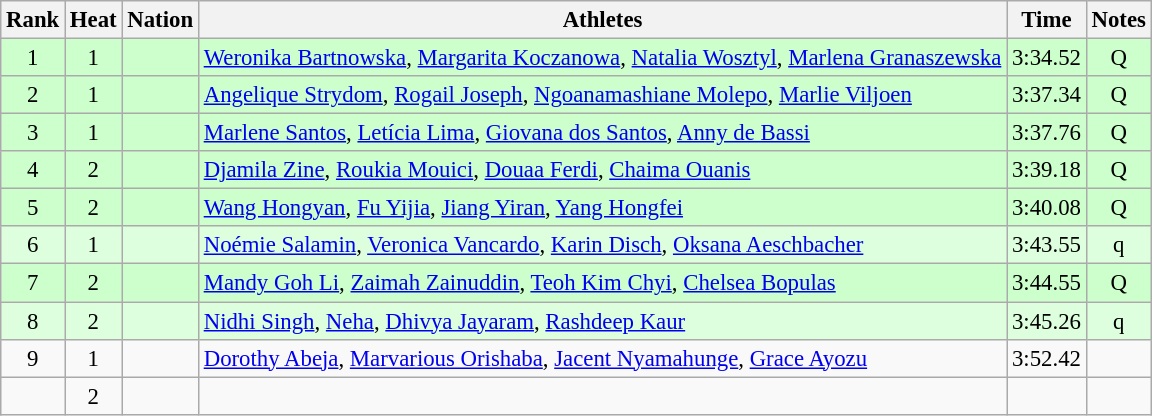<table class="wikitable sortable" style="text-align:center;font-size:95%">
<tr>
<th>Rank</th>
<th>Heat</th>
<th>Nation</th>
<th>Athletes</th>
<th>Time</th>
<th>Notes</th>
</tr>
<tr bgcolor=ccffcc>
<td>1</td>
<td>1</td>
<td align=left></td>
<td align=left><a href='#'>Weronika Bartnowska</a>, <a href='#'>Margarita Koczanowa</a>, <a href='#'>Natalia Wosztyl</a>, <a href='#'>Marlena Granaszewska</a></td>
<td>3:34.52</td>
<td>Q</td>
</tr>
<tr bgcolor=ccffcc>
<td>2</td>
<td>1</td>
<td align=left></td>
<td align=left><a href='#'>Angelique Strydom</a>, <a href='#'>Rogail Joseph</a>, <a href='#'>Ngoanamashiane Molepo</a>, <a href='#'>Marlie Viljoen</a></td>
<td>3:37.34</td>
<td>Q</td>
</tr>
<tr bgcolor=ccffcc>
<td>3</td>
<td>1</td>
<td align=left></td>
<td align=left><a href='#'>Marlene Santos</a>, <a href='#'>Letícia Lima</a>, <a href='#'>Giovana dos Santos</a>, <a href='#'>Anny de Bassi</a></td>
<td>3:37.76</td>
<td>Q</td>
</tr>
<tr bgcolor=ccffcc>
<td>4</td>
<td>2</td>
<td align=left></td>
<td align=left><a href='#'>Djamila Zine</a>, <a href='#'>Roukia Mouici</a>, <a href='#'>Douaa Ferdi</a>, <a href='#'>Chaima Ouanis</a></td>
<td>3:39.18</td>
<td>Q</td>
</tr>
<tr bgcolor=ccffcc>
<td>5</td>
<td>2</td>
<td align=left></td>
<td align=left><a href='#'>Wang Hongyan</a>, <a href='#'>Fu Yijia</a>, <a href='#'>Jiang Yiran</a>, <a href='#'>Yang Hongfei</a></td>
<td>3:40.08</td>
<td>Q</td>
</tr>
<tr bgcolor=ddffdd>
<td>6</td>
<td>1</td>
<td align=left></td>
<td align=left><a href='#'>Noémie Salamin</a>, <a href='#'>Veronica Vancardo</a>, <a href='#'>Karin Disch</a>, <a href='#'>Oksana Aeschbacher</a></td>
<td>3:43.55</td>
<td>q</td>
</tr>
<tr bgcolor=ccffcc>
<td>7</td>
<td>2</td>
<td align=left></td>
<td align=left><a href='#'>Mandy Goh Li</a>, <a href='#'>Zaimah Zainuddin</a>, <a href='#'>Teoh Kim Chyi</a>, <a href='#'>Chelsea Bopulas</a></td>
<td>3:44.55</td>
<td>Q</td>
</tr>
<tr bgcolor=ddffdd>
<td>8</td>
<td>2</td>
<td align=left></td>
<td align=left><a href='#'>Nidhi Singh</a>, <a href='#'>Neha</a>, <a href='#'>Dhivya Jayaram</a>, <a href='#'>Rashdeep Kaur</a></td>
<td>3:45.26</td>
<td>q</td>
</tr>
<tr>
<td>9</td>
<td>1</td>
<td align=left></td>
<td align=left><a href='#'>Dorothy Abeja</a>, <a href='#'>Marvarious Orishaba</a>, <a href='#'>Jacent Nyamahunge</a>, <a href='#'>Grace Ayozu</a></td>
<td>3:52.42</td>
<td></td>
</tr>
<tr>
<td></td>
<td>2</td>
<td align=left></td>
<td></td>
<td></td>
<td></td>
</tr>
</table>
